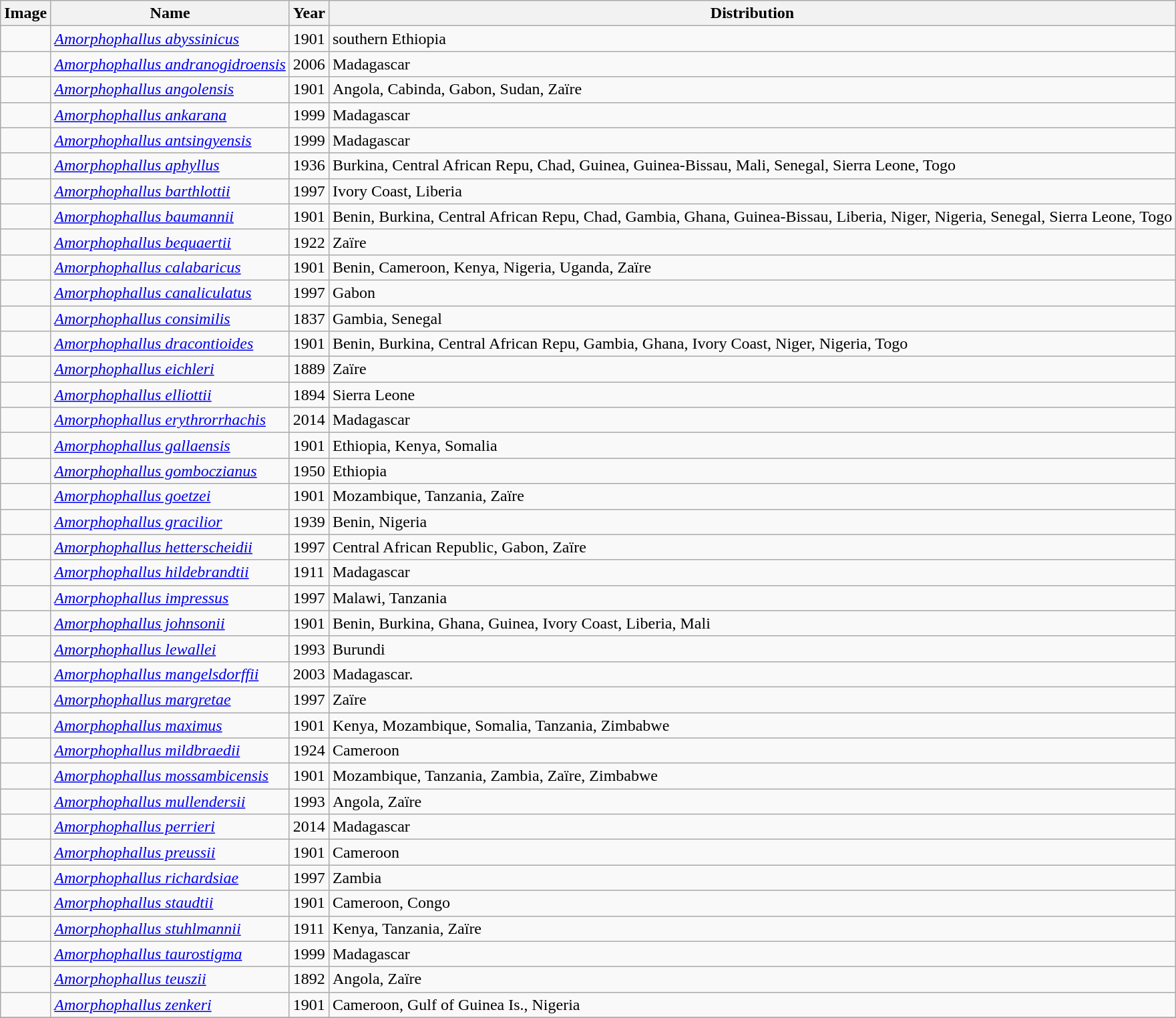<table class="wikitable sortable collapsible">
<tr>
<th>Image</th>
<th>Name</th>
<th>Year</th>
<th>Distribution</th>
</tr>
<tr>
<td></td>
<td><em><a href='#'>Amorphophallus abyssinicus</a></em> </td>
<td>1901</td>
<td>southern Ethiopia</td>
</tr>
<tr>
<td></td>
<td><em><a href='#'>Amorphophallus andranogidroensis</a></em> </td>
<td>2006</td>
<td>Madagascar</td>
</tr>
<tr>
<td></td>
<td><em><a href='#'>Amorphophallus angolensis</a></em> </td>
<td>1901</td>
<td>Angola, Cabinda, Gabon, Sudan, Zaïre</td>
</tr>
<tr>
<td></td>
<td><em><a href='#'>Amorphophallus ankarana</a></em> </td>
<td>1999</td>
<td>Madagascar</td>
</tr>
<tr>
<td></td>
<td><em><a href='#'>Amorphophallus antsingyensis</a></em> </td>
<td>1999</td>
<td>Madagascar</td>
</tr>
<tr>
<td></td>
<td><em><a href='#'>Amorphophallus aphyllus</a></em> </td>
<td>1936</td>
<td>Burkina, Central African Repu, Chad, Guinea, Guinea-Bissau, Mali, Senegal, Sierra Leone, Togo</td>
</tr>
<tr>
<td></td>
<td><em><a href='#'>Amorphophallus barthlottii</a></em> </td>
<td>1997</td>
<td>Ivory Coast, Liberia</td>
</tr>
<tr>
<td></td>
<td><em><a href='#'>Amorphophallus baumannii</a></em> </td>
<td>1901</td>
<td>Benin, Burkina, Central African Repu, Chad, Gambia, Ghana, Guinea-Bissau, Liberia, Niger, Nigeria, Senegal, Sierra Leone, Togo</td>
</tr>
<tr>
<td></td>
<td><em><a href='#'>Amorphophallus bequaertii</a></em> </td>
<td>1922</td>
<td>Zaïre</td>
</tr>
<tr>
<td></td>
<td><em><a href='#'>Amorphophallus calabaricus</a></em> </td>
<td>1901</td>
<td>Benin, Cameroon, Kenya, Nigeria, Uganda, Zaïre</td>
</tr>
<tr>
<td></td>
<td><em><a href='#'>Amorphophallus canaliculatus</a></em> </td>
<td>1997</td>
<td>Gabon</td>
</tr>
<tr>
<td></td>
<td><em><a href='#'>Amorphophallus consimilis</a></em> </td>
<td>1837</td>
<td>Gambia, Senegal</td>
</tr>
<tr>
<td></td>
<td><em><a href='#'>Amorphophallus dracontioides</a></em> </td>
<td>1901</td>
<td>Benin, Burkina, Central African Repu, Gambia, Ghana, Ivory Coast, Niger, Nigeria, Togo</td>
</tr>
<tr>
<td></td>
<td><em><a href='#'>Amorphophallus eichleri</a></em> </td>
<td>1889</td>
<td>Zaïre</td>
</tr>
<tr>
<td></td>
<td><em><a href='#'>Amorphophallus elliottii</a></em> </td>
<td>1894</td>
<td>Sierra Leone</td>
</tr>
<tr>
<td></td>
<td><em><a href='#'>Amorphophallus erythrorrhachis</a></em> </td>
<td>2014</td>
<td>Madagascar</td>
</tr>
<tr>
<td></td>
<td><em><a href='#'>Amorphophallus gallaensis</a></em> </td>
<td>1901</td>
<td>Ethiopia, Kenya, Somalia</td>
</tr>
<tr>
<td></td>
<td><em><a href='#'>Amorphophallus gomboczianus</a></em> </td>
<td>1950</td>
<td>Ethiopia</td>
</tr>
<tr>
<td></td>
<td><em><a href='#'>Amorphophallus goetzei</a></em> </td>
<td>1901</td>
<td>Mozambique, Tanzania, Zaïre</td>
</tr>
<tr>
<td></td>
<td><em><a href='#'>Amorphophallus gracilior</a></em> </td>
<td>1939</td>
<td>Benin, Nigeria</td>
</tr>
<tr>
<td></td>
<td><em><a href='#'>Amorphophallus hetterscheidii</a></em> </td>
<td>1997</td>
<td>Central African Republic, Gabon, Zaïre</td>
</tr>
<tr>
<td></td>
<td><em><a href='#'>Amorphophallus hildebrandtii</a></em> </td>
<td>1911</td>
<td>Madagascar</td>
</tr>
<tr>
<td></td>
<td><em><a href='#'>Amorphophallus impressus</a></em> </td>
<td>1997</td>
<td>Malawi, Tanzania</td>
</tr>
<tr>
<td></td>
<td><em><a href='#'>Amorphophallus johnsonii</a></em> </td>
<td>1901</td>
<td>Benin, Burkina, Ghana, Guinea, Ivory Coast, Liberia, Mali</td>
</tr>
<tr>
<td></td>
<td><em><a href='#'>Amorphophallus lewallei</a></em> </td>
<td>1993</td>
<td>Burundi</td>
</tr>
<tr>
<td></td>
<td><em><a href='#'>Amorphophallus mangelsdorffii</a></em> </td>
<td>2003</td>
<td>Madagascar.</td>
</tr>
<tr>
<td></td>
<td><em><a href='#'>Amorphophallus margretae</a></em> </td>
<td>1997</td>
<td>Zaïre</td>
</tr>
<tr>
<td></td>
<td><em><a href='#'>Amorphophallus maximus</a></em> </td>
<td>1901</td>
<td>Kenya, Mozambique, Somalia, Tanzania, Zimbabwe</td>
</tr>
<tr>
<td></td>
<td><em><a href='#'>Amorphophallus mildbraedii</a></em> </td>
<td>1924</td>
<td>Cameroon</td>
</tr>
<tr>
<td></td>
<td><em><a href='#'>Amorphophallus mossambicensis</a></em> </td>
<td>1901</td>
<td>Mozambique, Tanzania, Zambia, Zaïre, Zimbabwe</td>
</tr>
<tr>
<td></td>
<td><em><a href='#'>Amorphophallus mullendersii</a></em> </td>
<td>1993</td>
<td>Angola, Zaïre</td>
</tr>
<tr>
<td></td>
<td><em><a href='#'>Amorphophallus perrieri</a></em> </td>
<td>2014</td>
<td>Madagascar</td>
</tr>
<tr>
<td></td>
<td><em><a href='#'>Amorphophallus preussii</a></em> </td>
<td>1901</td>
<td>Cameroon</td>
</tr>
<tr>
<td></td>
<td><em><a href='#'>Amorphophallus richardsiae</a></em> </td>
<td>1997</td>
<td>Zambia</td>
</tr>
<tr>
<td></td>
<td><em><a href='#'>Amorphophallus staudtii</a></em></td>
<td>1901</td>
<td>Cameroon, Congo</td>
</tr>
<tr>
<td></td>
<td><em><a href='#'>Amorphophallus stuhlmannii</a></em> </td>
<td>1911</td>
<td>Kenya, Tanzania, Zaïre</td>
</tr>
<tr>
<td></td>
<td><em><a href='#'>Amorphophallus taurostigma</a></em> </td>
<td>1999</td>
<td>Madagascar</td>
</tr>
<tr>
<td></td>
<td><em><a href='#'>Amorphophallus teuszii</a></em> </td>
<td>1892</td>
<td>Angola, Zaïre</td>
</tr>
<tr>
<td></td>
<td><em><a href='#'>Amorphophallus zenkeri</a></em> </td>
<td>1901</td>
<td>Cameroon, Gulf of Guinea Is., Nigeria</td>
</tr>
<tr>
</tr>
</table>
